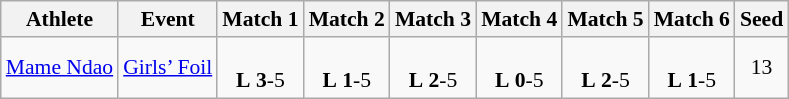<table class="wikitable" border="1" style="font-size:90%">
<tr>
<th>Athlete</th>
<th>Event</th>
<th>Match 1</th>
<th>Match 2</th>
<th>Match 3</th>
<th>Match 4</th>
<th>Match 5</th>
<th>Match 6</th>
<th>Seed</th>
</tr>
<tr>
<td><a href='#'>Mame Ndao</a></td>
<td><a href='#'>Girls’ Foil</a></td>
<td align=center><br> <strong>L</strong> <strong>3</strong>-5</td>
<td align=center><br> <strong>L</strong> <strong>1</strong>-5</td>
<td align=center><br> <strong>L</strong> <strong>2</strong>-5</td>
<td align=center><br> <strong>L</strong> <strong>0</strong>-5</td>
<td align=center><br> <strong>L</strong> <strong>2</strong>-5</td>
<td align=center><br> <strong>L</strong> <strong>1</strong>-5</td>
<td align=center>13</td>
</tr>
</table>
